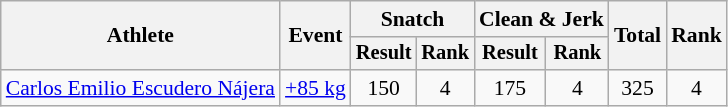<table class="wikitable" style="font-size:90%">
<tr>
<th rowspan="2">Athlete</th>
<th rowspan="2">Event</th>
<th colspan="2">Snatch</th>
<th colspan="2">Clean & Jerk</th>
<th rowspan="2">Total</th>
<th rowspan="2">Rank</th>
</tr>
<tr style="font-size:95%">
<th>Result</th>
<th>Rank</th>
<th>Result</th>
<th>Rank</th>
</tr>
<tr align=center>
<td align=left><a href='#'>Carlos Emilio Escudero Nájera</a></td>
<td align=left><a href='#'>+85 kg</a></td>
<td>150</td>
<td>4</td>
<td>175</td>
<td>4</td>
<td>325</td>
<td>4</td>
</tr>
</table>
